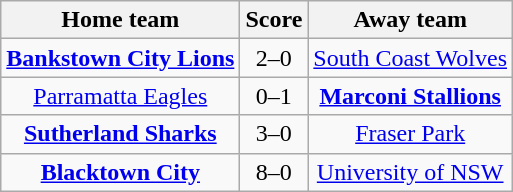<table class="wikitable" style="text-align: center">
<tr>
<th>Home team</th>
<th>Score</th>
<th>Away team</th>
</tr>
<tr>
<td><strong><a href='#'>Bankstown City Lions</a></strong></td>
<td>2–0</td>
<td><a href='#'>South Coast Wolves</a></td>
</tr>
<tr>
<td><a href='#'>Parramatta Eagles</a></td>
<td>0–1</td>
<td><strong><a href='#'>Marconi Stallions</a></strong></td>
</tr>
<tr>
<td><strong><a href='#'>Sutherland Sharks</a></strong></td>
<td>3–0</td>
<td><a href='#'>Fraser Park</a></td>
</tr>
<tr>
<td><strong><a href='#'>Blacktown City</a></strong></td>
<td>8–0</td>
<td><a href='#'>University of NSW</a></td>
</tr>
</table>
